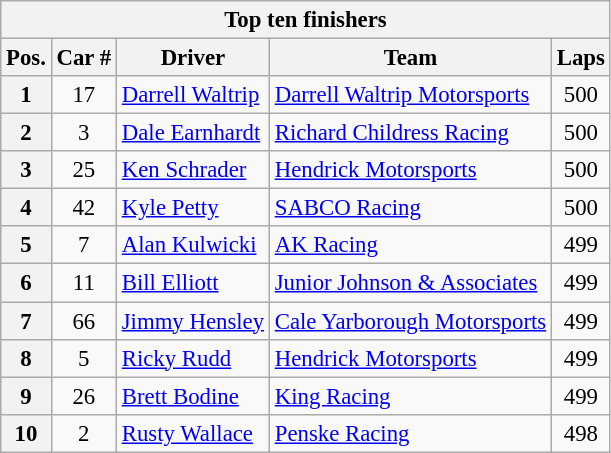<table class="wikitable" style="font-size:95%;">
<tr>
<th colspan=9>Top ten finishers</th>
</tr>
<tr>
<th>Pos.</th>
<th>Car #</th>
<th>Driver</th>
<th>Team</th>
<th>Laps</th>
</tr>
<tr>
<th>1</th>
<td align=center>17</td>
<td><a href='#'>Darrell Waltrip</a></td>
<td><a href='#'>Darrell Waltrip Motorsports</a></td>
<td align=center>500</td>
</tr>
<tr>
<th>2</th>
<td align=center>3</td>
<td><a href='#'>Dale Earnhardt</a></td>
<td><a href='#'>Richard Childress Racing</a></td>
<td align=center>500</td>
</tr>
<tr>
<th>3</th>
<td align=center>25</td>
<td><a href='#'>Ken Schrader</a></td>
<td><a href='#'>Hendrick Motorsports</a></td>
<td align=center>500</td>
</tr>
<tr>
<th>4</th>
<td align=center>42</td>
<td><a href='#'>Kyle Petty</a></td>
<td><a href='#'>SABCO Racing</a></td>
<td align=center>500</td>
</tr>
<tr>
<th>5</th>
<td align=center>7</td>
<td><a href='#'>Alan Kulwicki</a></td>
<td><a href='#'>AK Racing</a></td>
<td align=center>499</td>
</tr>
<tr>
<th>6</th>
<td align=center>11</td>
<td><a href='#'>Bill Elliott</a></td>
<td><a href='#'>Junior Johnson & Associates</a></td>
<td align=center>499</td>
</tr>
<tr>
<th>7</th>
<td align=center>66</td>
<td><a href='#'>Jimmy Hensley</a></td>
<td><a href='#'>Cale Yarborough Motorsports</a></td>
<td align=center>499</td>
</tr>
<tr>
<th>8</th>
<td align=center>5</td>
<td><a href='#'>Ricky Rudd</a></td>
<td><a href='#'>Hendrick Motorsports</a></td>
<td align=center>499</td>
</tr>
<tr>
<th>9</th>
<td align=center>26</td>
<td><a href='#'>Brett Bodine</a></td>
<td><a href='#'>King Racing</a></td>
<td align=center>499</td>
</tr>
<tr>
<th>10</th>
<td align=center>2</td>
<td><a href='#'>Rusty Wallace</a></td>
<td><a href='#'>Penske Racing</a></td>
<td align=center>498</td>
</tr>
</table>
